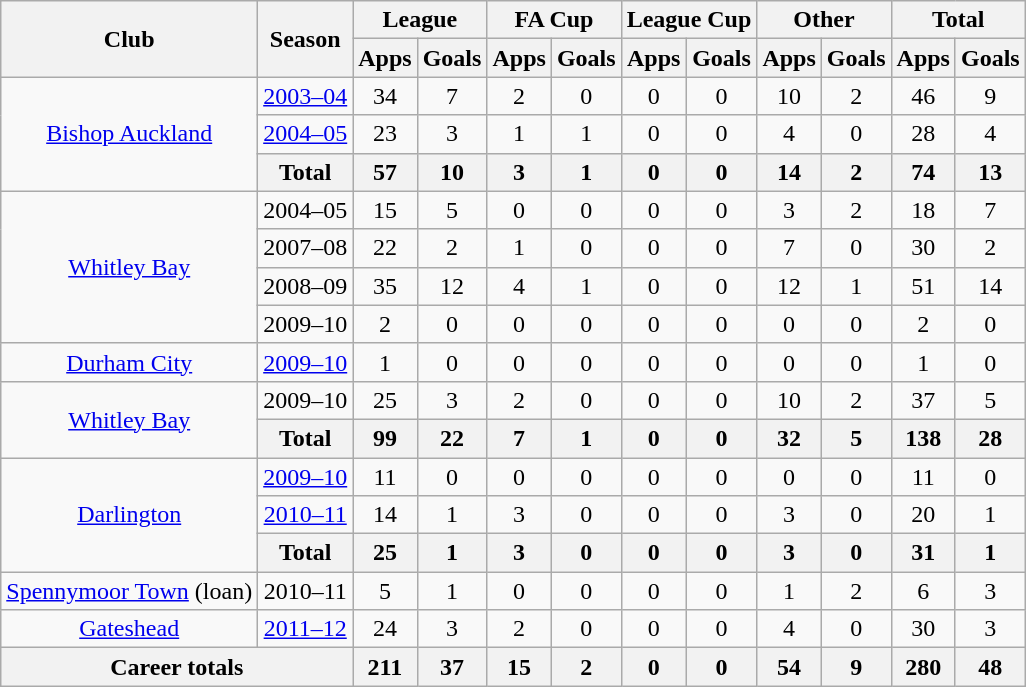<table class="wikitable" style="text-align: center;">
<tr>
<th rowspan="2">Club</th>
<th rowspan="2">Season</th>
<th colspan="2">League</th>
<th colspan="2">FA Cup</th>
<th colspan="2">League Cup</th>
<th colspan="2">Other</th>
<th colspan="2">Total</th>
</tr>
<tr>
<th>Apps</th>
<th>Goals</th>
<th>Apps</th>
<th>Goals</th>
<th>Apps</th>
<th>Goals</th>
<th>Apps</th>
<th>Goals</th>
<th>Apps</th>
<th>Goals</th>
</tr>
<tr>
<td rowspan="3"><a href='#'>Bishop Auckland</a></td>
<td><a href='#'>2003–04</a></td>
<td>34</td>
<td>7</td>
<td>2</td>
<td>0</td>
<td>0</td>
<td>0</td>
<td>10</td>
<td>2</td>
<td>46</td>
<td>9</td>
</tr>
<tr>
<td><a href='#'>2004–05</a></td>
<td>23</td>
<td>3</td>
<td>1</td>
<td>1</td>
<td>0</td>
<td>0</td>
<td>4</td>
<td>0</td>
<td>28</td>
<td>4</td>
</tr>
<tr>
<th>Total</th>
<th>57</th>
<th>10</th>
<th>3</th>
<th>1</th>
<th>0</th>
<th>0</th>
<th>14</th>
<th>2</th>
<th>74</th>
<th>13</th>
</tr>
<tr>
<td rowspan="4"><a href='#'>Whitley Bay</a></td>
<td>2004–05</td>
<td>15</td>
<td>5</td>
<td>0</td>
<td>0</td>
<td>0</td>
<td>0</td>
<td>3</td>
<td>2</td>
<td>18</td>
<td>7</td>
</tr>
<tr>
<td>2007–08</td>
<td>22</td>
<td>2</td>
<td>1</td>
<td>0</td>
<td>0</td>
<td>0</td>
<td>7</td>
<td>0</td>
<td>30</td>
<td>2</td>
</tr>
<tr>
<td>2008–09</td>
<td>35</td>
<td>12</td>
<td>4</td>
<td>1</td>
<td>0</td>
<td>0</td>
<td>12</td>
<td>1</td>
<td>51</td>
<td>14</td>
</tr>
<tr>
<td>2009–10</td>
<td>2</td>
<td>0</td>
<td>0</td>
<td>0</td>
<td>0</td>
<td>0</td>
<td>0</td>
<td>0</td>
<td>2</td>
<td>0</td>
</tr>
<tr>
<td rowspan="1"><a href='#'>Durham City</a></td>
<td><a href='#'>2009–10</a></td>
<td>1</td>
<td>0</td>
<td>0</td>
<td>0</td>
<td>0</td>
<td>0</td>
<td>0</td>
<td>0</td>
<td>1</td>
<td>0</td>
</tr>
<tr>
<td rowspan="2"><a href='#'>Whitley Bay</a></td>
<td>2009–10</td>
<td>25</td>
<td>3</td>
<td>2</td>
<td>0</td>
<td>0</td>
<td>0</td>
<td>10</td>
<td>2</td>
<td>37</td>
<td>5</td>
</tr>
<tr>
<th>Total</th>
<th>99</th>
<th>22</th>
<th>7</th>
<th>1</th>
<th>0</th>
<th>0</th>
<th>32</th>
<th>5</th>
<th>138</th>
<th>28</th>
</tr>
<tr>
<td rowspan="3"><a href='#'>Darlington</a></td>
<td><a href='#'>2009–10</a></td>
<td>11</td>
<td>0</td>
<td>0</td>
<td>0</td>
<td>0</td>
<td>0</td>
<td>0</td>
<td>0</td>
<td>11</td>
<td>0</td>
</tr>
<tr>
<td><a href='#'>2010–11</a></td>
<td>14</td>
<td>1</td>
<td>3</td>
<td>0</td>
<td>0</td>
<td>0</td>
<td>3</td>
<td>0</td>
<td>20</td>
<td>1</td>
</tr>
<tr>
<th>Total</th>
<th>25</th>
<th>1</th>
<th>3</th>
<th>0</th>
<th>0</th>
<th>0</th>
<th>3</th>
<th>0</th>
<th>31</th>
<th>1</th>
</tr>
<tr>
<td><a href='#'>Spennymoor Town</a> (loan)</td>
<td>2010–11</td>
<td>5</td>
<td>1</td>
<td>0</td>
<td>0</td>
<td>0</td>
<td>0</td>
<td>1</td>
<td>2</td>
<td>6</td>
<td>3</td>
</tr>
<tr>
<td><a href='#'>Gateshead</a></td>
<td><a href='#'>2011–12</a></td>
<td>24</td>
<td>3</td>
<td>2</td>
<td>0</td>
<td>0</td>
<td>0</td>
<td>4</td>
<td>0</td>
<td>30</td>
<td>3</td>
</tr>
<tr>
<th colspan="2">Career totals</th>
<th>211</th>
<th>37</th>
<th>15</th>
<th>2</th>
<th>0</th>
<th>0</th>
<th>54</th>
<th>9</th>
<th>280</th>
<th>48</th>
</tr>
</table>
